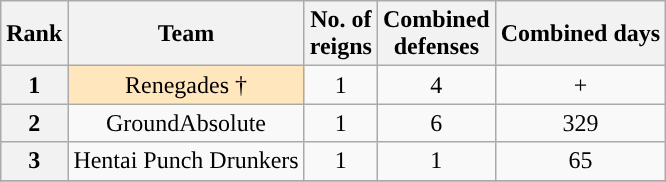<table class="wikitable sortable" style="text-align: center">
<tr>
<th>Rank</th>
<th>Team</th>
<th data-sort-type="number">No. of<br>reigns</th>
<th data-sort-type="number">Combined<br>defenses</th>
<th data-sort-type="number">Combined days</th>
</tr>
<tr>
<th>1</th>
<td style="background-color: #ffe6bd">Renegades †<br></td>
<td>1</td>
<td>4</td>
<td>+</td>
</tr>
<tr>
<th>2</th>
<td>GroundAbsolute<br></td>
<td>1</td>
<td>6</td>
<td>329</td>
</tr>
<tr>
<th>3</th>
<td>Hentai Punch Drunkers<br></td>
<td>1</td>
<td>1</td>
<td>65</td>
</tr>
<tr>
</tr>
</table>
